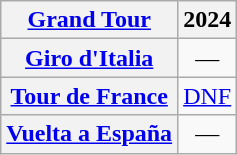<table class="wikitable plainrowheaders">
<tr>
<th scope="col"><a href='#'>Grand Tour</a></th>
<th scope="col">2024</th>
</tr>
<tr style="text-align:center;">
<th scope="row"> <a href='#'>Giro d'Italia</a></th>
<td>—</td>
</tr>
<tr style="text-align:center;">
<th scope="row"> <a href='#'>Tour de France</a></th>
<td><a href='#'>DNF</a></td>
</tr>
<tr style="text-align:center;">
<th scope="row"> <a href='#'>Vuelta a España</a></th>
<td>—</td>
</tr>
</table>
